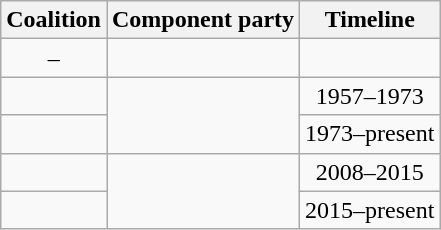<table class="wikitable">
<tr>
<th>Coalition</th>
<th>Component party</th>
<th>Timeline</th>
</tr>
<tr>
<td align=center>–</td>
<td></td>
<td></td>
</tr>
<tr>
<td></td>
<td rowspan=2></td>
<td align=center>1957–1973</td>
</tr>
<tr>
<td></td>
<td align=center>1973–present</td>
</tr>
<tr>
<td></td>
<td rowspan=2></td>
<td align=center>2008–2015</td>
</tr>
<tr>
<td></td>
<td align=center>2015–present</td>
</tr>
</table>
